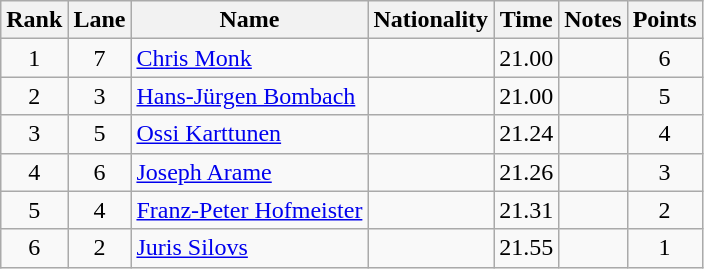<table class="wikitable sortable" style="text-align:center">
<tr>
<th>Rank</th>
<th>Lane</th>
<th>Name</th>
<th>Nationality</th>
<th>Time</th>
<th>Notes</th>
<th>Points</th>
</tr>
<tr>
<td>1</td>
<td>7</td>
<td align=left><a href='#'>Chris Monk</a></td>
<td align=left></td>
<td>21.00</td>
<td></td>
<td>6</td>
</tr>
<tr>
<td>2</td>
<td>3</td>
<td align=left><a href='#'>Hans-Jürgen Bombach</a></td>
<td align=left></td>
<td>21.00</td>
<td></td>
<td>5</td>
</tr>
<tr>
<td>3</td>
<td>5</td>
<td align=left><a href='#'>Ossi Karttunen</a></td>
<td align=left></td>
<td>21.24</td>
<td></td>
<td>4</td>
</tr>
<tr>
<td>4</td>
<td>6</td>
<td align=left><a href='#'>Joseph Arame</a></td>
<td align=left></td>
<td>21.26</td>
<td></td>
<td>3</td>
</tr>
<tr>
<td>5</td>
<td>4</td>
<td align=left><a href='#'>Franz-Peter Hofmeister</a></td>
<td align=left></td>
<td>21.31</td>
<td></td>
<td>2</td>
</tr>
<tr>
<td>6</td>
<td>2</td>
<td align=left><a href='#'>Juris Silovs</a></td>
<td align=left></td>
<td>21.55</td>
<td></td>
<td>1</td>
</tr>
</table>
